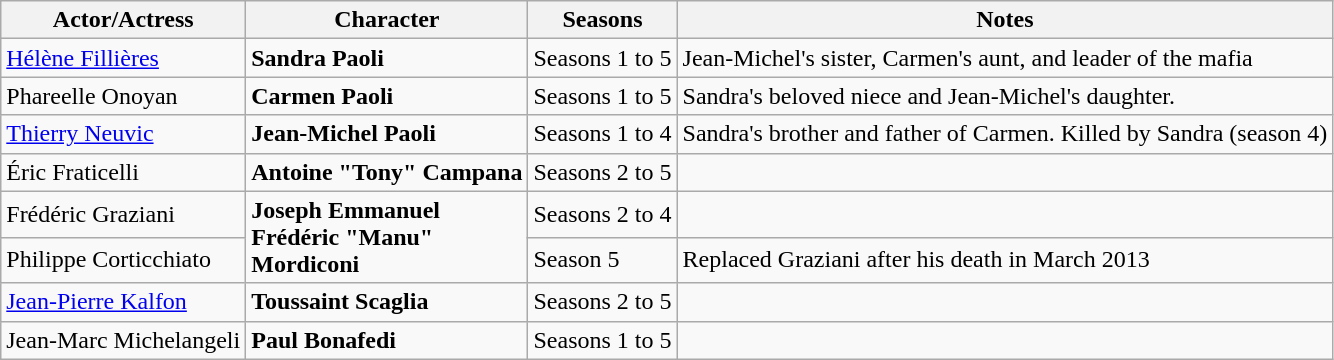<table class="wikitable">
<tr>
<th><strong>Actor/Actress</strong></th>
<th><strong>Character</strong></th>
<th>Seasons</th>
<th>Notes</th>
</tr>
<tr>
<td><a href='#'>Hélène Fillières</a></td>
<td><strong>Sandra Paoli</strong></td>
<td>Seasons 1 to 5</td>
<td>Jean-Michel's sister, Carmen's aunt, and leader of the mafia</td>
</tr>
<tr>
<td>Phareelle Onoyan</td>
<td><strong>Carmen Paoli</strong></td>
<td>Seasons 1 to 5</td>
<td>Sandra's beloved niece and Jean-Michel's daughter.</td>
</tr>
<tr>
<td><a href='#'>Thierry Neuvic</a></td>
<td><strong>Jean-Michel Paoli</strong></td>
<td>Seasons 1 to 4</td>
<td>Sandra's brother and father of Carmen. Killed by Sandra (season 4)</td>
</tr>
<tr>
<td>Éric Fraticelli</td>
<td><strong>Antoine "Tony" Campana</strong></td>
<td>Seasons 2 to 5</td>
<td></td>
</tr>
<tr>
<td>Frédéric Graziani</td>
<td rowspan=2><strong>Joseph Emmanuel <br>Frédéric "Manu" <br>Mordiconi</strong></td>
<td rowspan=1>Seasons 2 to 4</td>
<td rowspan=1></td>
</tr>
<tr>
<td>Philippe Corticchiato</td>
<td>Season 5</td>
<td>Replaced Graziani after his death in March 2013</td>
</tr>
<tr>
<td><a href='#'>Jean-Pierre Kalfon</a></td>
<td><strong>Toussaint Scaglia</strong></td>
<td>Seasons 2 to 5</td>
<td></td>
</tr>
<tr>
<td>Jean-Marc Michelangeli</td>
<td><strong>Paul Bonafedi</strong></td>
<td>Seasons 1 to 5</td>
<td></td>
</tr>
</table>
